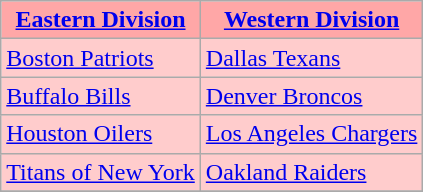<table class="wikitable">
<tr>
<th style="background-color: #FFA7A7;"><strong><a href='#'>Eastern Division</a></strong></th>
<th style="background-color: #FFA7A7;"><strong><a href='#'>Western Division</a></strong></th>
</tr>
<tr>
<td style="background-color: #FFCCCC;"><a href='#'>Boston Patriots</a></td>
<td style="background-color: #FFCCCC;"><a href='#'>Dallas Texans</a></td>
</tr>
<tr>
<td style="background-color: #FFCCCC;"><a href='#'>Buffalo Bills</a></td>
<td style="background-color: #FFCCCC;"><a href='#'>Denver Broncos</a></td>
</tr>
<tr>
<td style="background-color: #FFCCCC;"><a href='#'>Houston Oilers</a></td>
<td style="background-color: #FFCCCC;"><a href='#'>Los Angeles Chargers</a></td>
</tr>
<tr>
<td style="background-color: #FFCCCC;"><a href='#'>Titans of New York</a></td>
<td style="background-color: #FFCCCC;"><a href='#'>Oakland Raiders</a></td>
</tr>
<tr>
</tr>
</table>
